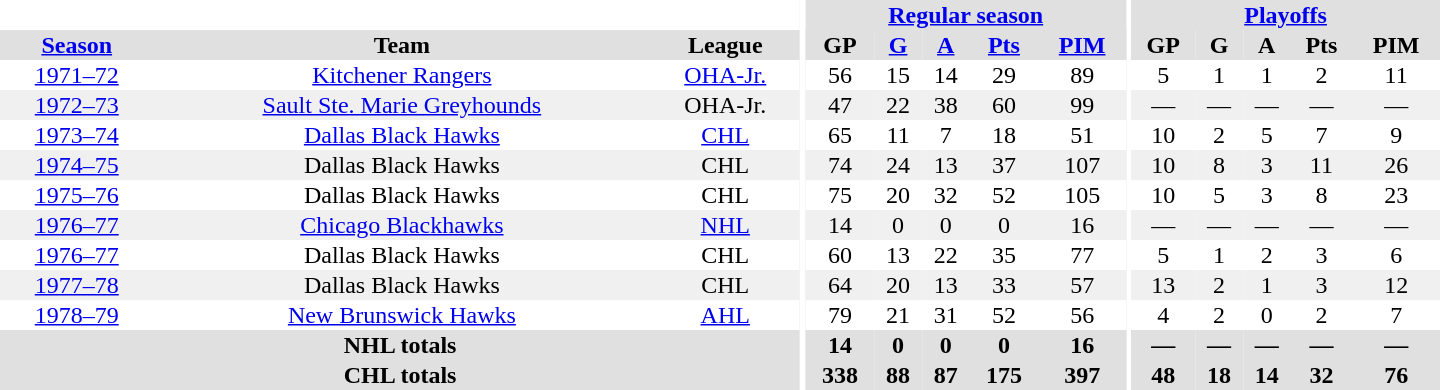<table border="0" cellpadding="1" cellspacing="0" style="text-align:center; width:60em">
<tr bgcolor="#e0e0e0">
<th colspan="3" bgcolor="#ffffff"></th>
<th rowspan="99" bgcolor="#ffffff"></th>
<th colspan="5"><a href='#'>Regular season</a></th>
<th rowspan="99" bgcolor="#ffffff"></th>
<th colspan="5"><a href='#'>Playoffs</a></th>
</tr>
<tr bgcolor="#e0e0e0">
<th><a href='#'>Season</a></th>
<th>Team</th>
<th>League</th>
<th>GP</th>
<th><a href='#'>G</a></th>
<th><a href='#'>A</a></th>
<th><a href='#'>Pts</a></th>
<th><a href='#'>PIM</a></th>
<th>GP</th>
<th>G</th>
<th>A</th>
<th>Pts</th>
<th>PIM</th>
</tr>
<tr>
<td><a href='#'>1971–72</a></td>
<td><a href='#'>Kitchener Rangers</a></td>
<td><a href='#'>OHA-Jr.</a></td>
<td>56</td>
<td>15</td>
<td>14</td>
<td>29</td>
<td>89</td>
<td>5</td>
<td>1</td>
<td>1</td>
<td>2</td>
<td>11</td>
</tr>
<tr bgcolor="#f0f0f0">
<td><a href='#'>1972–73</a></td>
<td><a href='#'>Sault Ste. Marie Greyhounds</a></td>
<td>OHA-Jr.</td>
<td>47</td>
<td>22</td>
<td>38</td>
<td>60</td>
<td>99</td>
<td>—</td>
<td>—</td>
<td>—</td>
<td>—</td>
<td>—</td>
</tr>
<tr>
<td><a href='#'>1973–74</a></td>
<td><a href='#'>Dallas Black Hawks</a></td>
<td><a href='#'>CHL</a></td>
<td>65</td>
<td>11</td>
<td>7</td>
<td>18</td>
<td>51</td>
<td>10</td>
<td>2</td>
<td>5</td>
<td>7</td>
<td>9</td>
</tr>
<tr bgcolor="#f0f0f0">
<td><a href='#'>1974–75</a></td>
<td>Dallas Black Hawks</td>
<td>CHL</td>
<td>74</td>
<td>24</td>
<td>13</td>
<td>37</td>
<td>107</td>
<td>10</td>
<td>8</td>
<td>3</td>
<td>11</td>
<td>26</td>
</tr>
<tr>
<td><a href='#'>1975–76</a></td>
<td>Dallas Black Hawks</td>
<td>CHL</td>
<td>75</td>
<td>20</td>
<td>32</td>
<td>52</td>
<td>105</td>
<td>10</td>
<td>5</td>
<td>3</td>
<td>8</td>
<td>23</td>
</tr>
<tr bgcolor="#f0f0f0">
<td><a href='#'>1976–77</a></td>
<td><a href='#'>Chicago Blackhawks</a></td>
<td><a href='#'>NHL</a></td>
<td>14</td>
<td>0</td>
<td>0</td>
<td>0</td>
<td>16</td>
<td>—</td>
<td>—</td>
<td>—</td>
<td>—</td>
<td>—</td>
</tr>
<tr>
<td><a href='#'>1976–77</a></td>
<td>Dallas Black Hawks</td>
<td>CHL</td>
<td>60</td>
<td>13</td>
<td>22</td>
<td>35</td>
<td>77</td>
<td>5</td>
<td>1</td>
<td>2</td>
<td>3</td>
<td>6</td>
</tr>
<tr bgcolor="#f0f0f0">
<td><a href='#'>1977–78</a></td>
<td>Dallas Black Hawks</td>
<td>CHL</td>
<td>64</td>
<td>20</td>
<td>13</td>
<td>33</td>
<td>57</td>
<td>13</td>
<td>2</td>
<td>1</td>
<td>3</td>
<td>12</td>
</tr>
<tr>
<td><a href='#'>1978–79</a></td>
<td><a href='#'>New Brunswick Hawks</a></td>
<td><a href='#'>AHL</a></td>
<td>79</td>
<td>21</td>
<td>31</td>
<td>52</td>
<td>56</td>
<td>4</td>
<td>2</td>
<td>0</td>
<td>2</td>
<td>7</td>
</tr>
<tr>
</tr>
<tr ALIGN="center" bgcolor="#e0e0e0">
<th colspan="3">NHL totals</th>
<th ALIGN="center">14</th>
<th ALIGN="center">0</th>
<th ALIGN="center">0</th>
<th ALIGN="center">0</th>
<th ALIGN="center">16</th>
<th ALIGN="center">—</th>
<th ALIGN="center">—</th>
<th ALIGN="center">—</th>
<th ALIGN="center">—</th>
<th ALIGN="center">—</th>
</tr>
<tr>
</tr>
<tr ALIGN="center" bgcolor="#e0e0e0">
<th colspan="3">CHL totals</th>
<th ALIGN="center">338</th>
<th ALIGN="center">88</th>
<th ALIGN="center">87</th>
<th ALIGN="center">175</th>
<th ALIGN="center">397</th>
<th ALIGN="center">48</th>
<th ALIGN="center">18</th>
<th ALIGN="center">14</th>
<th ALIGN="center">32</th>
<th ALIGN="center">76</th>
</tr>
</table>
